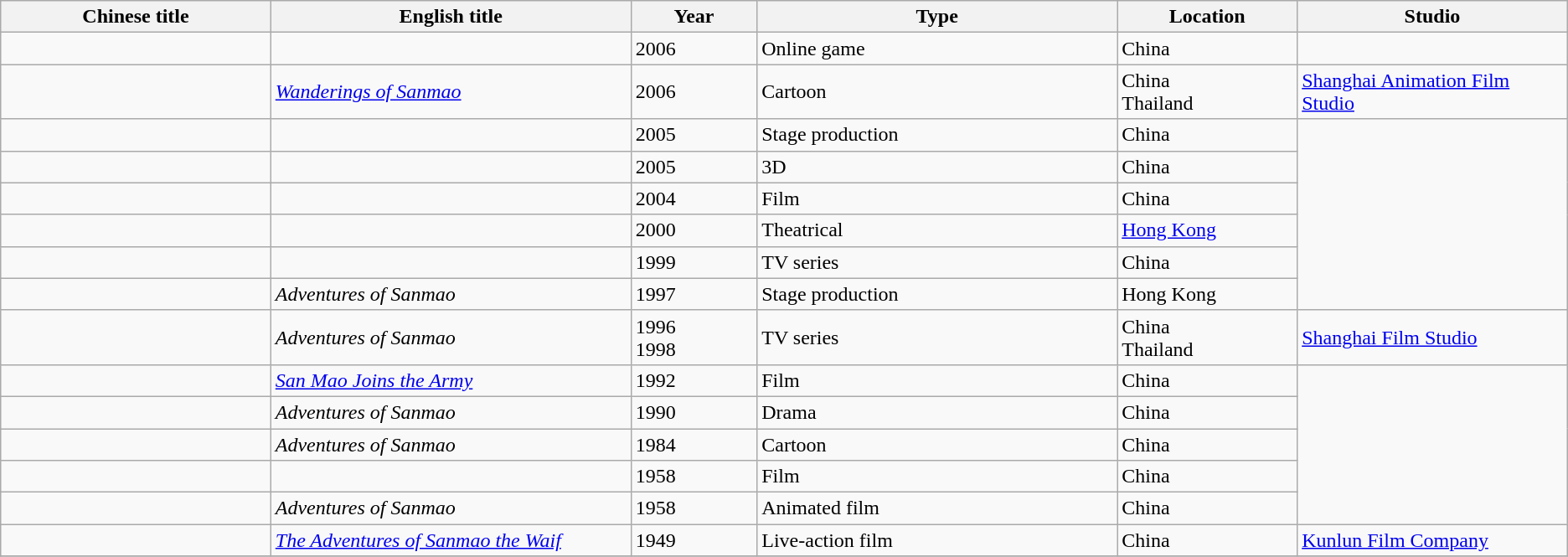<table class="wikitable sortable">
<tr>
<th width=15%>Chinese title</th>
<th width=20% class="unsortable">English title</th>
<th width=7%>Year</th>
<th width=20% class="unsortable">Type</th>
<th width=10% class="unsortable">Location</th>
<th width=15%>Studio</th>
</tr>
<tr>
<td></td>
<td></td>
<td>2006</td>
<td>Online game</td>
<td>China</td>
</tr>
<tr>
<td></td>
<td><em><a href='#'>Wanderings of Sanmao</a></em></td>
<td>2006</td>
<td>Cartoon</td>
<td>China<br>Thailand</td>
<td><a href='#'>Shanghai Animation Film Studio</a></td>
</tr>
<tr>
<td></td>
<td></td>
<td>2005</td>
<td>Stage production</td>
<td>China</td>
</tr>
<tr>
<td></td>
<td></td>
<td>2005</td>
<td>3D</td>
<td>China</td>
</tr>
<tr>
<td></td>
<td></td>
<td>2004</td>
<td>Film</td>
<td>China</td>
</tr>
<tr>
<td></td>
<td></td>
<td>2000</td>
<td>Theatrical</td>
<td><a href='#'>Hong Kong</a></td>
</tr>
<tr>
<td></td>
<td></td>
<td>1999</td>
<td>TV series</td>
<td>China</td>
</tr>
<tr>
<td></td>
<td><em>Adventures of Sanmao</em></td>
<td>1997</td>
<td>Stage production</td>
<td>Hong Kong</td>
</tr>
<tr>
<td></td>
<td><em>Adventures of Sanmao</em></td>
<td>1996<br>1998</td>
<td>TV series</td>
<td>China<br>Thailand</td>
<td><a href='#'>Shanghai Film Studio</a></td>
</tr>
<tr>
<td></td>
<td><em><a href='#'>San Mao Joins the Army</a></em></td>
<td>1992</td>
<td>Film</td>
<td>China</td>
</tr>
<tr>
<td></td>
<td><em>Adventures of Sanmao</em></td>
<td>1990</td>
<td>Drama</td>
<td>China</td>
</tr>
<tr>
<td></td>
<td><em>Adventures of Sanmao</em></td>
<td>1984</td>
<td>Cartoon</td>
<td>China</td>
</tr>
<tr>
<td></td>
<td></td>
<td>1958</td>
<td>Film</td>
<td>China</td>
</tr>
<tr>
<td></td>
<td><em>Adventures of Sanmao</em></td>
<td>1958</td>
<td>Animated film</td>
<td>China</td>
</tr>
<tr>
<td></td>
<td><em><a href='#'>The Adventures of Sanmao the Waif</a></em></td>
<td>1949</td>
<td>Live-action film</td>
<td>China</td>
<td><a href='#'>Kunlun Film Company</a></td>
</tr>
<tr>
</tr>
</table>
